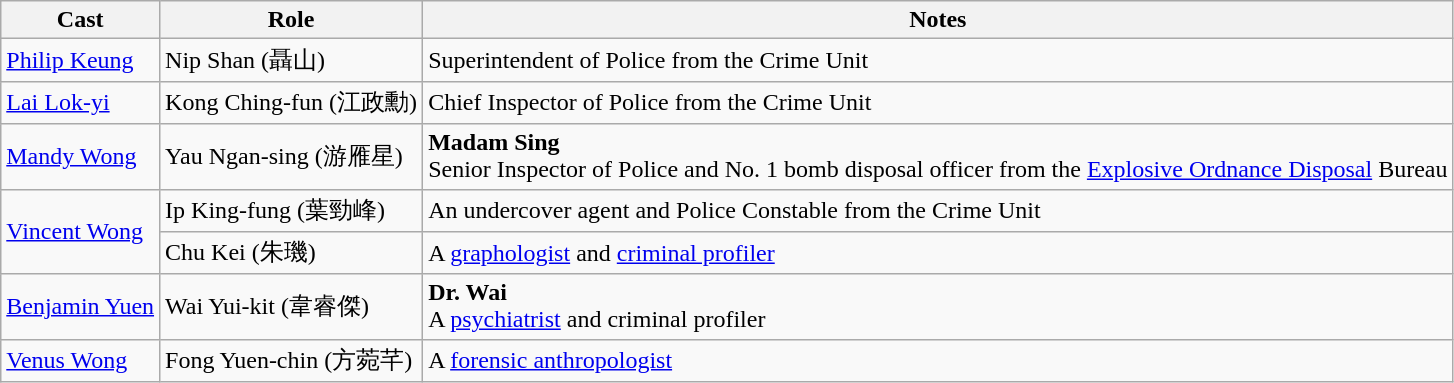<table class="wikitable sortable">
<tr>
<th>Cast</th>
<th>Role</th>
<th class="unsortable">Notes</th>
</tr>
<tr>
<td><a href='#'>Philip Keung</a></td>
<td>Nip Shan (聶山)</td>
<td>Superintendent of Police from the Crime Unit</td>
</tr>
<tr>
<td><a href='#'>Lai Lok-yi</a></td>
<td>Kong Ching-fun (江政勳)</td>
<td>Chief Inspector of Police from the Crime Unit</td>
</tr>
<tr>
<td><a href='#'>Mandy Wong</a></td>
<td>Yau Ngan-sing (游雁星)</td>
<td><strong> Madam Sing </strong> <br> Senior Inspector of Police and No. 1 bomb disposal officer from the <a href='#'>Explosive Ordnance Disposal</a> Bureau</td>
</tr>
<tr>
<td rowspan="2"><a href='#'>Vincent Wong</a></td>
<td>Ip King-fung (葉勁峰)</td>
<td>An undercover agent and Police Constable from the Crime Unit</td>
</tr>
<tr>
<td>Chu Kei (朱璣)</td>
<td>A <a href='#'>graphologist</a> and <a href='#'>criminal profiler</a></td>
</tr>
<tr>
<td><a href='#'>Benjamin Yuen</a></td>
<td>Wai Yui-kit (韋睿傑)</td>
<td><strong>Dr. Wai </strong> <br> A <a href='#'>psychiatrist</a> and criminal profiler</td>
</tr>
<tr>
<td><a href='#'>Venus Wong</a></td>
<td>Fong Yuen-chin (方菀芊)</td>
<td>A <a href='#'>forensic anthropologist</a></td>
</tr>
</table>
